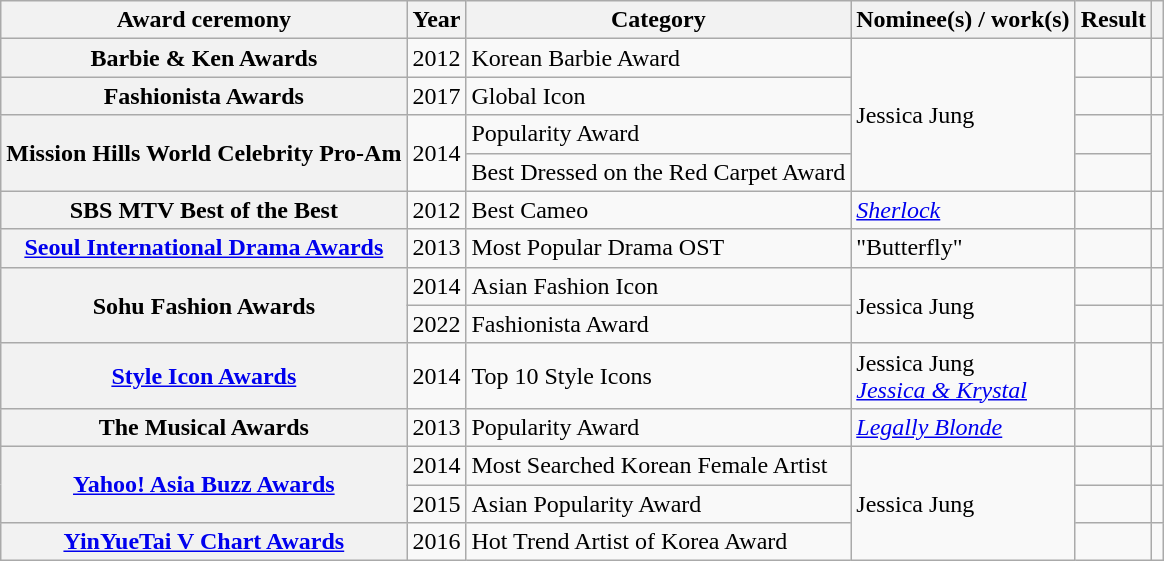<table class="wikitable plainrowheaders sortable">
<tr>
<th scope="col">Award ceremony</th>
<th scope="col">Year</th>
<th scope="col">Category</th>
<th scope="col">Nominee(s) / work(s)</th>
<th scope="col">Result</th>
<th scope="col" class="unsortable"></th>
</tr>
<tr>
<th scope="row">Barbie & Ken Awards</th>
<td style="text-align:center">2012</td>
<td>Korean Barbie Award</td>
<td rowspan="4">Jessica Jung</td>
<td></td>
<td style="text-align:center"></td>
</tr>
<tr>
<th scope="row">Fashionista Awards</th>
<td style="text-align:center">2017</td>
<td>Global Icon</td>
<td></td>
<td style="text-align:center"></td>
</tr>
<tr>
<th scope="row" rowspan="2">Mission Hills World Celebrity Pro-Am</th>
<td rowspan="2" style="text-align:center">2014</td>
<td>Popularity Award</td>
<td></td>
<td rowspan="2" style="text-align:center"></td>
</tr>
<tr>
<td>Best Dressed on the Red Carpet Award</td>
<td></td>
</tr>
<tr>
<th scope="row">SBS MTV Best of the Best</th>
<td style="text-align:center">2012</td>
<td>Best Cameo</td>
<td><em><a href='#'>Sherlock</a></em></td>
<td></td>
<td style="text-align:center"></td>
</tr>
<tr>
<th scope="row"><a href='#'>Seoul International Drama Awards</a></th>
<td style="text-align:center">2013</td>
<td>Most Popular Drama OST</td>
<td>"Butterfly" </td>
<td></td>
<td style="text-align:center"></td>
</tr>
<tr>
<th scope="row" rowspan="2">Sohu Fashion Awards</th>
<td style="text-align:center">2014</td>
<td>Asian Fashion Icon</td>
<td rowspan="2">Jessica Jung</td>
<td></td>
<td style="text-align:center"></td>
</tr>
<tr>
<td style="text-align:center">2022</td>
<td>Fashionista Award</td>
<td></td>
<td style="text-align:center"></td>
</tr>
<tr>
<th scope="row"><a href='#'>Style Icon Awards</a></th>
<td style="text-align:center">2014</td>
<td>Top 10 Style Icons</td>
<td>Jessica Jung <br><em><a href='#'>Jessica & Krystal</a></em></td>
<td></td>
<td style="text-align:center"></td>
</tr>
<tr>
<th scope="row">The Musical Awards</th>
<td style="text-align:center">2013</td>
<td>Popularity Award</td>
<td><em><a href='#'>Legally Blonde</a></em></td>
<td></td>
<td style="text-align:center"></td>
</tr>
<tr>
<th scope="row" rowspan="2"><a href='#'>Yahoo! Asia Buzz Awards</a></th>
<td style="text-align:center">2014</td>
<td>Most Searched Korean Female Artist</td>
<td rowspan="3">Jessica Jung</td>
<td></td>
<td style="text-align:center"></td>
</tr>
<tr>
<td style="text-align:center">2015</td>
<td>Asian Popularity Award</td>
<td></td>
<td style="text-align:center"></td>
</tr>
<tr>
<th scope="row"><a href='#'>YinYueTai V Chart Awards</a></th>
<td style="text-align:center">2016</td>
<td>Hot Trend Artist of Korea Award</td>
<td></td>
<td style="text-align:center"></td>
</tr>
</table>
